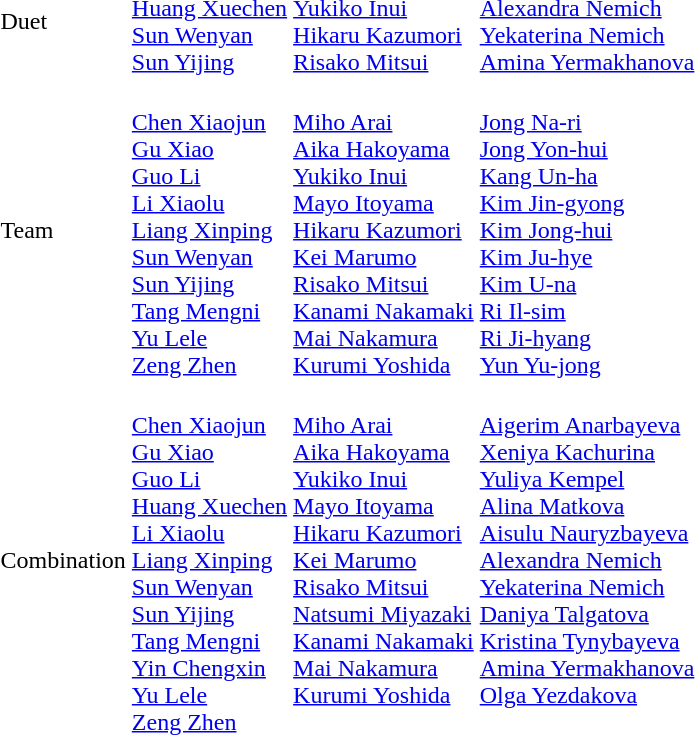<table>
<tr>
<td>Duet<br></td>
<td><br><a href='#'>Huang Xuechen</a><br><a href='#'>Sun Wenyan</a><br><a href='#'>Sun Yijing</a></td>
<td><br><a href='#'>Yukiko Inui</a><br><a href='#'>Hikaru Kazumori</a><br><a href='#'>Risako Mitsui</a></td>
<td><br><a href='#'>Alexandra Nemich</a><br><a href='#'>Yekaterina Nemich</a><br><a href='#'>Amina Yermakhanova</a></td>
</tr>
<tr>
<td>Team<br></td>
<td><br><a href='#'>Chen Xiaojun</a><br><a href='#'>Gu Xiao</a><br><a href='#'>Guo Li</a><br><a href='#'>Li Xiaolu</a><br><a href='#'>Liang Xinping</a><br><a href='#'>Sun Wenyan</a><br><a href='#'>Sun Yijing</a><br><a href='#'>Tang Mengni</a><br><a href='#'>Yu Lele</a><br><a href='#'>Zeng Zhen</a></td>
<td><br><a href='#'>Miho Arai</a><br><a href='#'>Aika Hakoyama</a><br><a href='#'>Yukiko Inui</a><br><a href='#'>Mayo Itoyama</a><br><a href='#'>Hikaru Kazumori</a><br><a href='#'>Kei Marumo</a><br><a href='#'>Risako Mitsui</a><br><a href='#'>Kanami Nakamaki</a><br><a href='#'>Mai Nakamura</a><br><a href='#'>Kurumi Yoshida</a></td>
<td><br><a href='#'>Jong Na-ri</a><br><a href='#'>Jong Yon-hui</a><br><a href='#'>Kang Un-ha</a><br><a href='#'>Kim Jin-gyong</a><br><a href='#'>Kim Jong-hui</a><br><a href='#'>Kim Ju-hye</a><br><a href='#'>Kim U-na</a><br><a href='#'>Ri Il-sim</a><br><a href='#'>Ri Ji-hyang</a><br><a href='#'>Yun Yu-jong</a></td>
</tr>
<tr>
<td>Combination<br></td>
<td><br><a href='#'>Chen Xiaojun</a><br><a href='#'>Gu Xiao</a><br><a href='#'>Guo Li</a><br><a href='#'>Huang Xuechen</a><br><a href='#'>Li Xiaolu</a><br><a href='#'>Liang Xinping</a><br><a href='#'>Sun Wenyan</a><br><a href='#'>Sun Yijing</a><br><a href='#'>Tang Mengni</a><br><a href='#'>Yin Chengxin</a><br><a href='#'>Yu Lele</a><br><a href='#'>Zeng Zhen</a></td>
<td valign=top><br><a href='#'>Miho Arai</a><br><a href='#'>Aika Hakoyama</a><br><a href='#'>Yukiko Inui</a><br><a href='#'>Mayo Itoyama</a><br><a href='#'>Hikaru Kazumori</a><br><a href='#'>Kei Marumo</a><br><a href='#'>Risako Mitsui</a><br><a href='#'>Natsumi Miyazaki</a><br><a href='#'>Kanami Nakamaki</a><br><a href='#'>Mai Nakamura</a><br><a href='#'>Kurumi Yoshida</a></td>
<td valign=top><br><a href='#'>Aigerim Anarbayeva</a><br><a href='#'>Xeniya Kachurina</a><br><a href='#'>Yuliya Kempel</a><br><a href='#'>Alina Matkova</a><br><a href='#'>Aisulu Nauryzbayeva</a><br><a href='#'>Alexandra Nemich</a><br><a href='#'>Yekaterina Nemich</a><br><a href='#'>Daniya Talgatova</a><br><a href='#'>Kristina Tynybayeva</a><br><a href='#'>Amina Yermakhanova</a><br><a href='#'>Olga Yezdakova</a></td>
</tr>
</table>
